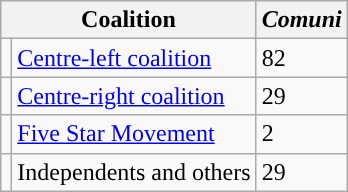<table class="wikitable">
<tr>
<th colspan=2>Coalition</th>
<th><em>Comuni</em></th>
</tr>
<tr>
<td style="color:inherit;background:"></td>
<td><a href='#'>Centre-left coalition</a></td>
<td>82</td>
</tr>
<tr>
<td style="color:inherit;background:"></td>
<td><a href='#'>Centre-right coalition</a></td>
<td>29</td>
</tr>
<tr>
<td style="color:inherit;background:"></td>
<td><a href='#'>Five Star Movement</a></td>
<td>2</td>
</tr>
<tr>
<td style="color:inherit;background:"></td>
<td>Independents and others</td>
<td>29</td>
</tr>
</table>
